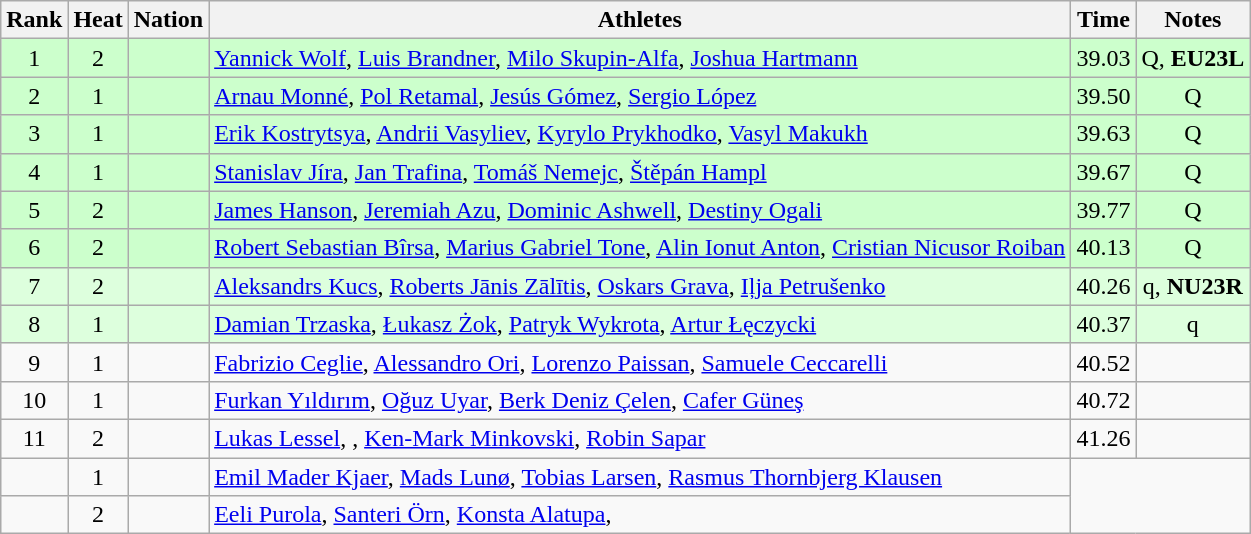<table class="wikitable sortable" style="text-align:center;">
<tr>
<th>Rank</th>
<th>Heat</th>
<th>Nation</th>
<th>Athletes</th>
<th>Time</th>
<th>Notes</th>
</tr>
<tr bgcolor=ccffcc>
<td>1</td>
<td>2</td>
<td align=left></td>
<td align=left><a href='#'>Yannick Wolf</a>, <a href='#'>Luis Brandner</a>, <a href='#'>Milo Skupin-Alfa</a>, <a href='#'>Joshua Hartmann</a></td>
<td>39.03</td>
<td>Q, <strong>EU23L</strong></td>
</tr>
<tr bgcolor=ccffcc>
<td>2</td>
<td>1</td>
<td align=left></td>
<td align=left><a href='#'>Arnau Monné</a>, <a href='#'>Pol Retamal</a>, <a href='#'>Jesús Gómez</a>, <a href='#'>Sergio López</a></td>
<td>39.50</td>
<td>Q</td>
</tr>
<tr bgcolor=ccffcc>
<td>3</td>
<td>1</td>
<td align=left></td>
<td align=left><a href='#'>Erik Kostrytsya</a>, <a href='#'>Andrii Vasyliev</a>, <a href='#'>Kyrylo Prykhodko</a>, <a href='#'>Vasyl Makukh</a></td>
<td>39.63</td>
<td>Q</td>
</tr>
<tr bgcolor=ccffcc>
<td>4</td>
<td>1</td>
<td align=left></td>
<td align=left><a href='#'>Stanislav Jíra</a>, <a href='#'>Jan Trafina</a>, <a href='#'>Tomáš Nemejc</a>, <a href='#'>Štěpán Hampl</a></td>
<td>39.67</td>
<td>Q</td>
</tr>
<tr bgcolor=ccffcc>
<td>5</td>
<td>2</td>
<td align=left></td>
<td align=left><a href='#'>James Hanson</a>, <a href='#'>Jeremiah Azu</a>, <a href='#'>Dominic Ashwell</a>, <a href='#'>Destiny Ogali</a></td>
<td>39.77</td>
<td>Q</td>
</tr>
<tr bgcolor=ccffcc>
<td>6</td>
<td>2</td>
<td align=left></td>
<td align=left><a href='#'>Robert Sebastian Bîrsa</a>, <a href='#'>Marius Gabriel Tone</a>, <a href='#'>Alin Ionut Anton</a>, <a href='#'>Cristian Nicusor Roiban</a></td>
<td>40.13</td>
<td>Q</td>
</tr>
<tr bgcolor=ddffdd>
<td>7</td>
<td>2</td>
<td align=left></td>
<td align=left><a href='#'>Aleksandrs Kucs</a>, <a href='#'>Roberts Jānis Zālītis</a>, <a href='#'>Oskars Grava</a>, <a href='#'>Iļja Petrušenko</a></td>
<td>40.26</td>
<td>q, <strong>NU23R</strong></td>
</tr>
<tr bgcolor=ddffdd>
<td>8</td>
<td>1</td>
<td align=left></td>
<td align=left><a href='#'>Damian Trzaska</a>, <a href='#'>Łukasz Żok</a>, <a href='#'>Patryk Wykrota</a>, <a href='#'>Artur Łęczycki</a></td>
<td>40.37</td>
<td>q</td>
</tr>
<tr>
<td>9</td>
<td>1</td>
<td align=left></td>
<td align=left><a href='#'>Fabrizio Ceglie</a>, <a href='#'>Alessandro Ori</a>, <a href='#'>Lorenzo Paissan</a>, <a href='#'>Samuele Ceccarelli</a></td>
<td>40.52</td>
<td></td>
</tr>
<tr>
<td>10</td>
<td>1</td>
<td align=left></td>
<td align=left><a href='#'>Furkan Yıldırım</a>, <a href='#'>Oğuz Uyar</a>, <a href='#'>Berk Deniz Çelen</a>, <a href='#'>Cafer Güneş</a></td>
<td>40.72</td>
<td></td>
</tr>
<tr>
<td>11</td>
<td>2</td>
<td align=left></td>
<td align=left><a href='#'>Lukas Lessel</a>, , <a href='#'>Ken-Mark Minkovski</a>, <a href='#'>Robin Sapar</a></td>
<td>41.26</td>
<td></td>
</tr>
<tr>
<td></td>
<td>1</td>
<td align=left></td>
<td align=left><a href='#'>Emil Mader Kjaer</a>, <a href='#'>Mads Lunø</a>, <a href='#'>Tobias Larsen</a>, <a href='#'>Rasmus Thornbjerg Klausen</a></td>
<td colspan=2 rowspan=2></td>
</tr>
<tr>
<td></td>
<td>2</td>
<td align=left></td>
<td align=left><a href='#'>Eeli Purola</a>, <a href='#'>Santeri Örn</a>, <a href='#'>Konsta Alatupa</a>, </td>
</tr>
</table>
